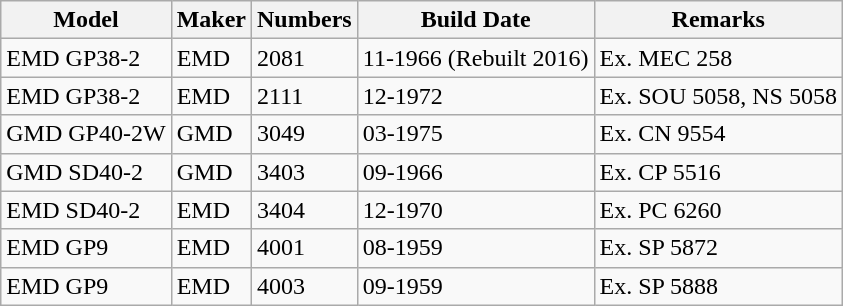<table class="wikitable sortable">
<tr>
<th>Model</th>
<th>Maker</th>
<th>Numbers</th>
<th>Build Date</th>
<th>Remarks</th>
</tr>
<tr>
<td>EMD GP38-2</td>
<td>EMD</td>
<td>2081</td>
<td>11-1966 (Rebuilt 2016)</td>
<td>Ex. MEC 258</td>
</tr>
<tr>
<td>EMD GP38-2</td>
<td>EMD</td>
<td>2111</td>
<td>12-1972</td>
<td>Ex. SOU 5058, NS 5058</td>
</tr>
<tr>
<td>GMD GP40-2W</td>
<td>GMD</td>
<td>3049</td>
<td>03-1975</td>
<td>Ex. CN 9554</td>
</tr>
<tr>
<td>GMD SD40-2</td>
<td>GMD</td>
<td>3403</td>
<td>09-1966</td>
<td>Ex. CP 5516</td>
</tr>
<tr>
<td>EMD SD40-2</td>
<td>EMD</td>
<td>3404</td>
<td>12-1970</td>
<td>Ex. PC 6260</td>
</tr>
<tr>
<td>EMD GP9</td>
<td>EMD</td>
<td>4001</td>
<td>08-1959</td>
<td>Ex. SP 5872</td>
</tr>
<tr>
<td>EMD GP9</td>
<td>EMD</td>
<td>4003</td>
<td>09-1959</td>
<td>Ex. SP 5888</td>
</tr>
</table>
